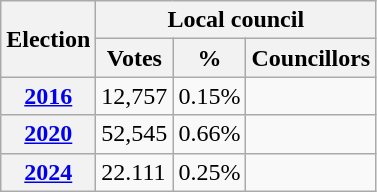<table class="wikitable sortable">
<tr>
<th rowspan="2">Election</th>
<th colspan="3">Local council</th>
</tr>
<tr>
<th>Votes</th>
<th>%</th>
<th>Councillors</th>
</tr>
<tr>
<th><a href='#'>2016</a></th>
<td>12,757</td>
<td>0.15%</td>
<td></td>
</tr>
<tr>
<th><a href='#'>2020</a></th>
<td>52,545</td>
<td>0.66%</td>
<td></td>
</tr>
<tr>
<th><a href='#'>2024</a></th>
<td>22.111</td>
<td>0.25%</td>
<td></td>
</tr>
</table>
